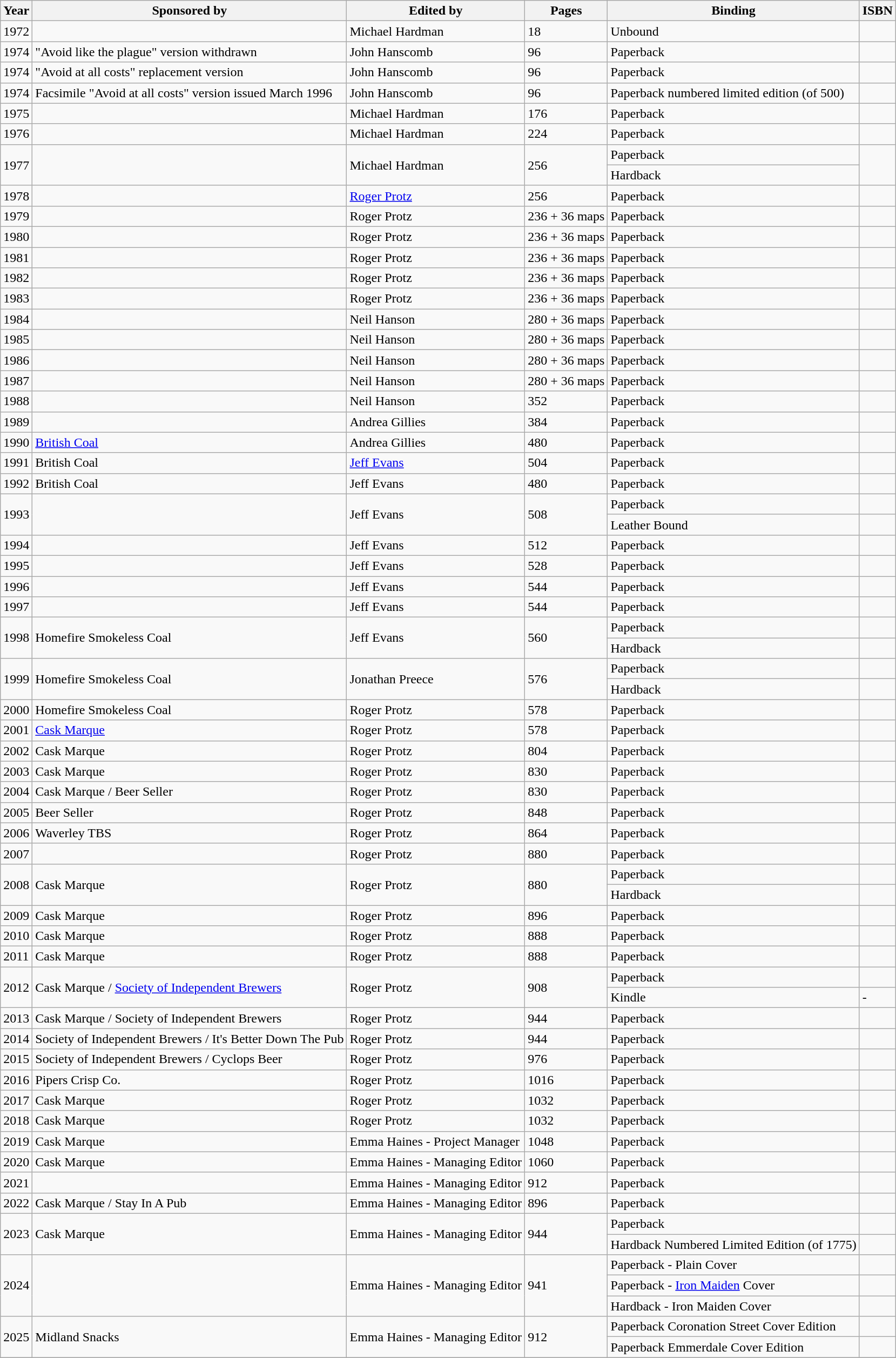<table class="wikitable">
<tr>
<th>Year</th>
<th>Sponsored by</th>
<th>Edited by</th>
<th>Pages</th>
<th>Binding</th>
<th>ISBN</th>
</tr>
<tr>
<td>1972</td>
<td></td>
<td>Michael Hardman</td>
<td>18</td>
<td>Unbound</td>
<td></td>
</tr>
<tr>
<td>1974</td>
<td>"Avoid like the plague" version withdrawn</td>
<td>John Hanscomb</td>
<td>96</td>
<td>Paperback</td>
<td></td>
</tr>
<tr>
<td>1974</td>
<td>"Avoid at all costs" replacement version</td>
<td>John Hanscomb</td>
<td>96</td>
<td>Paperback</td>
<td></td>
</tr>
<tr>
<td>1974</td>
<td>Facsimile "Avoid at all costs" version issued March 1996</td>
<td>John Hanscomb</td>
<td>96</td>
<td>Paperback numbered limited edition (of 500)</td>
<td></td>
</tr>
<tr>
<td>1975</td>
<td></td>
<td>Michael Hardman</td>
<td>176</td>
<td>Paperback</td>
<td></td>
</tr>
<tr>
<td>1976</td>
<td></td>
<td>Michael Hardman</td>
<td>224</td>
<td>Paperback</td>
<td></td>
</tr>
<tr>
<td rowspan="2">1977</td>
<td rowspan="2"></td>
<td rowspan="2">Michael Hardman</td>
<td rowspan="2">256</td>
<td>Paperback</td>
<td rowspan="2"></td>
</tr>
<tr>
<td>Hardback</td>
</tr>
<tr>
<td>1978</td>
<td></td>
<td><a href='#'>Roger Protz</a></td>
<td>256</td>
<td>Paperback</td>
<td></td>
</tr>
<tr>
<td>1979</td>
<td></td>
<td>Roger Protz</td>
<td>236 + 36 maps</td>
<td>Paperback</td>
<td></td>
</tr>
<tr>
<td>1980</td>
<td></td>
<td>Roger Protz</td>
<td>236 + 36 maps</td>
<td>Paperback</td>
<td></td>
</tr>
<tr>
<td>1981</td>
<td></td>
<td>Roger Protz</td>
<td>236 + 36 maps</td>
<td>Paperback</td>
<td></td>
</tr>
<tr>
<td>1982</td>
<td></td>
<td>Roger Protz</td>
<td>236 + 36 maps</td>
<td>Paperback</td>
<td></td>
</tr>
<tr>
<td>1983</td>
<td></td>
<td>Roger Protz</td>
<td>236 + 36 maps</td>
<td>Paperback</td>
<td></td>
</tr>
<tr>
<td>1984</td>
<td></td>
<td>Neil Hanson</td>
<td>280 + 36 maps</td>
<td>Paperback</td>
<td></td>
</tr>
<tr>
<td>1985</td>
<td></td>
<td>Neil Hanson</td>
<td>280 + 36 maps</td>
<td>Paperback</td>
<td></td>
</tr>
<tr>
<td>1986</td>
<td></td>
<td>Neil Hanson</td>
<td>280 + 36 maps</td>
<td>Paperback</td>
<td></td>
</tr>
<tr>
<td>1987</td>
<td></td>
<td>Neil Hanson</td>
<td>280 + 36 maps</td>
<td>Paperback</td>
<td></td>
</tr>
<tr>
<td>1988</td>
<td></td>
<td>Neil Hanson</td>
<td>352</td>
<td>Paperback</td>
<td></td>
</tr>
<tr>
<td>1989</td>
<td></td>
<td>Andrea Gillies</td>
<td>384</td>
<td>Paperback</td>
<td></td>
</tr>
<tr>
<td>1990</td>
<td><a href='#'>British Coal</a></td>
<td>Andrea Gillies</td>
<td>480</td>
<td>Paperback</td>
<td></td>
</tr>
<tr>
<td>1991</td>
<td>British Coal</td>
<td><a href='#'>Jeff Evans</a></td>
<td>504</td>
<td>Paperback</td>
<td></td>
</tr>
<tr>
<td>1992</td>
<td>British Coal</td>
<td>Jeff Evans</td>
<td>480</td>
<td>Paperback</td>
<td></td>
</tr>
<tr>
<td rowspan="2">1993</td>
<td rowspan="2"></td>
<td rowspan="2">Jeff Evans</td>
<td rowspan="2">508</td>
<td>Paperback</td>
<td></td>
</tr>
<tr>
<td>Leather Bound</td>
<td></td>
</tr>
<tr>
<td>1994</td>
<td></td>
<td>Jeff Evans</td>
<td>512</td>
<td>Paperback</td>
<td></td>
</tr>
<tr>
<td>1995</td>
<td></td>
<td>Jeff Evans</td>
<td>528</td>
<td>Paperback</td>
<td></td>
</tr>
<tr>
<td>1996</td>
<td></td>
<td>Jeff Evans</td>
<td>544</td>
<td>Paperback</td>
<td></td>
</tr>
<tr>
<td>1997</td>
<td></td>
<td>Jeff Evans</td>
<td>544</td>
<td>Paperback</td>
<td></td>
</tr>
<tr>
<td rowspan="2">1998</td>
<td rowspan="2">Homefire Smokeless Coal</td>
<td rowspan="2">Jeff Evans</td>
<td rowspan="2">560</td>
<td>Paperback</td>
<td></td>
</tr>
<tr>
<td>Hardback</td>
<td></td>
</tr>
<tr>
<td rowspan="2">1999</td>
<td rowspan="2">Homefire Smokeless Coal</td>
<td rowspan="2">Jonathan Preece</td>
<td rowspan="2">576</td>
<td>Paperback</td>
<td></td>
</tr>
<tr>
<td>Hardback</td>
<td></td>
</tr>
<tr>
<td>2000</td>
<td>Homefire Smokeless Coal</td>
<td>Roger Protz</td>
<td>578</td>
<td>Paperback</td>
<td></td>
</tr>
<tr>
<td>2001</td>
<td><a href='#'>Cask Marque</a></td>
<td>Roger Protz</td>
<td>578</td>
<td>Paperback</td>
<td></td>
</tr>
<tr>
<td>2002</td>
<td>Cask Marque</td>
<td>Roger Protz</td>
<td>804</td>
<td>Paperback</td>
<td></td>
</tr>
<tr>
<td>2003</td>
<td>Cask Marque</td>
<td>Roger Protz</td>
<td>830</td>
<td>Paperback</td>
<td></td>
</tr>
<tr>
<td>2004</td>
<td>Cask Marque / Beer Seller</td>
<td>Roger Protz</td>
<td>830</td>
<td>Paperback</td>
<td></td>
</tr>
<tr>
<td>2005</td>
<td>Beer Seller</td>
<td>Roger Protz</td>
<td>848</td>
<td>Paperback</td>
<td></td>
</tr>
<tr>
<td>2006</td>
<td>Waverley TBS</td>
<td>Roger Protz</td>
<td>864</td>
<td>Paperback</td>
<td></td>
</tr>
<tr>
<td>2007</td>
<td></td>
<td>Roger Protz</td>
<td>880</td>
<td>Paperback</td>
<td></td>
</tr>
<tr>
<td rowspan="2">2008</td>
<td rowspan="2">Cask Marque</td>
<td rowspan="2">Roger Protz</td>
<td rowspan="2">880</td>
<td>Paperback</td>
<td></td>
</tr>
<tr>
<td>Hardback</td>
<td></td>
</tr>
<tr>
<td>2009</td>
<td>Cask Marque</td>
<td>Roger Protz</td>
<td>896</td>
<td>Paperback</td>
<td></td>
</tr>
<tr>
<td>2010</td>
<td>Cask Marque</td>
<td>Roger Protz</td>
<td>888</td>
<td>Paperback</td>
<td></td>
</tr>
<tr>
<td>2011</td>
<td>Cask Marque</td>
<td>Roger Protz</td>
<td>888</td>
<td>Paperback</td>
<td></td>
</tr>
<tr>
<td rowspan="2">2012</td>
<td rowspan="2">Cask Marque / <a href='#'>Society of Independent Brewers</a></td>
<td rowspan="2">Roger Protz</td>
<td rowspan="2">908</td>
<td>Paperback</td>
<td></td>
</tr>
<tr>
<td>Kindle</td>
<td>-</td>
</tr>
<tr>
<td>2013</td>
<td>Cask Marque / Society of Independent Brewers</td>
<td>Roger Protz</td>
<td>944</td>
<td>Paperback</td>
<td></td>
</tr>
<tr>
<td>2014</td>
<td>Society of Independent Brewers / It's Better Down The Pub</td>
<td>Roger Protz</td>
<td>944</td>
<td>Paperback</td>
<td></td>
</tr>
<tr>
<td>2015</td>
<td>Society of Independent Brewers / Cyclops Beer</td>
<td>Roger Protz</td>
<td>976</td>
<td>Paperback</td>
<td></td>
</tr>
<tr>
<td>2016</td>
<td>Pipers Crisp Co.</td>
<td>Roger Protz</td>
<td>1016</td>
<td>Paperback</td>
<td></td>
</tr>
<tr>
<td>2017</td>
<td>Cask Marque</td>
<td>Roger Protz</td>
<td>1032</td>
<td>Paperback</td>
<td></td>
</tr>
<tr>
<td>2018</td>
<td>Cask Marque</td>
<td>Roger Protz</td>
<td>1032</td>
<td>Paperback</td>
<td></td>
</tr>
<tr>
<td>2019</td>
<td>Cask Marque</td>
<td>Emma Haines - Project Manager</td>
<td>1048</td>
<td>Paperback</td>
<td></td>
</tr>
<tr>
<td>2020</td>
<td>Cask Marque</td>
<td>Emma Haines - Managing Editor</td>
<td>1060</td>
<td>Paperback</td>
<td></td>
</tr>
<tr>
<td>2021</td>
<td></td>
<td>Emma Haines - Managing Editor</td>
<td>912</td>
<td>Paperback</td>
<td></td>
</tr>
<tr>
<td>2022</td>
<td>Cask Marque / Stay In A Pub</td>
<td>Emma Haines - Managing Editor</td>
<td>896</td>
<td>Paperback</td>
<td></td>
</tr>
<tr>
<td rowspan="2">2023</td>
<td rowspan="2">Cask Marque</td>
<td rowspan="2">Emma Haines - Managing Editor</td>
<td rowspan="2">944</td>
<td>Paperback</td>
<td></td>
</tr>
<tr>
<td>Hardback Numbered Limited Edition (of 1775)</td>
<td></td>
</tr>
<tr>
<td rowspan="3">2024</td>
<td rowspan="3"></td>
<td rowspan="3">Emma Haines - Managing Editor</td>
<td rowspan="3">941</td>
<td>Paperback - Plain Cover</td>
<td></td>
</tr>
<tr>
<td>Paperback - <a href='#'>Iron Maiden</a> Cover</td>
<td></td>
</tr>
<tr>
<td>Hardback - Iron Maiden Cover</td>
<td></td>
</tr>
<tr>
<td rowspan="2">2025</td>
<td rowspan="2">Midland Snacks</td>
<td rowspan="2">Emma Haines - Managing Editor</td>
<td rowspan="2">912</td>
<td>Paperback Coronation Street Cover Edition</td>
<td></td>
</tr>
<tr>
<td>Paperback Emmerdale Cover Edition</td>
<td></td>
</tr>
<tr>
</tr>
</table>
